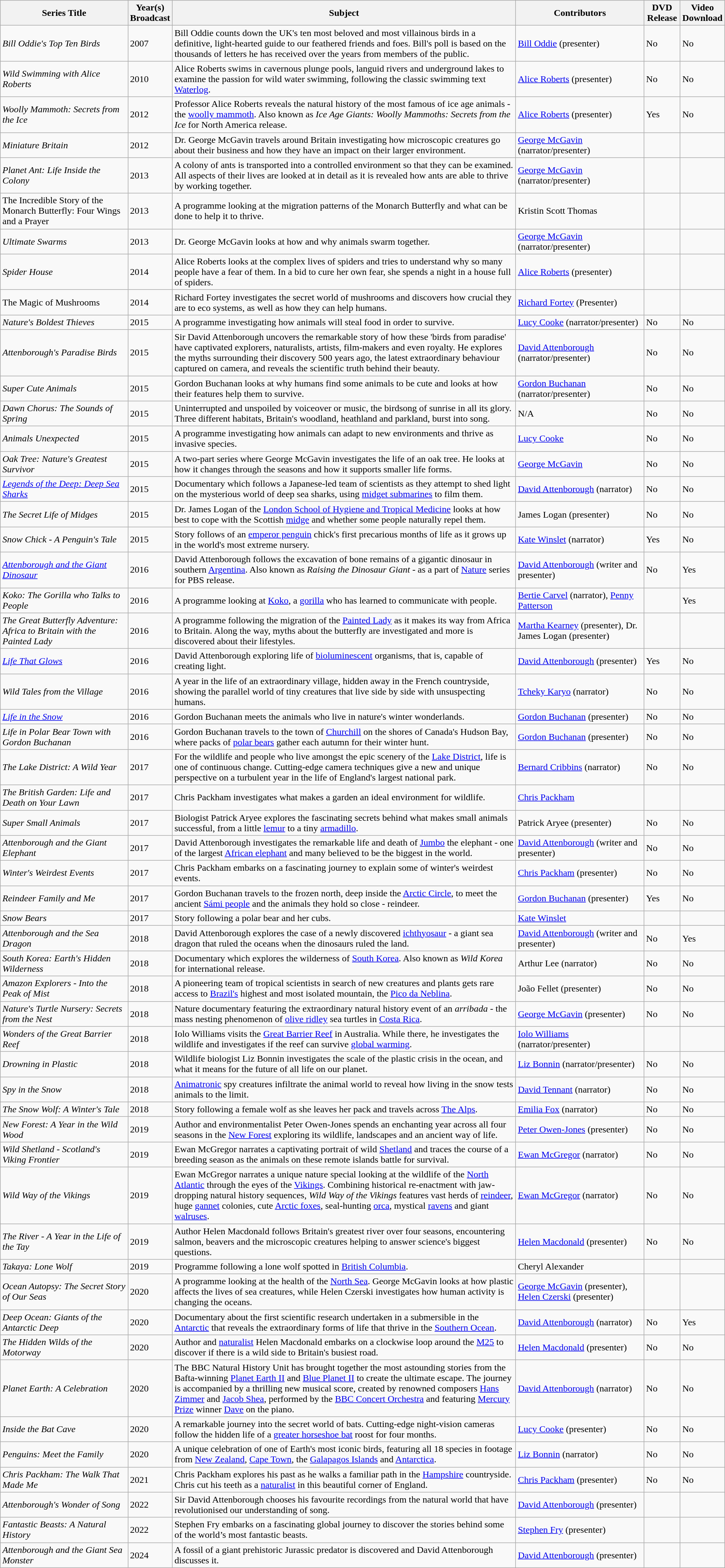<table class="wikitable sortable">
<tr>
<th style="width: 18%;">Series Title</th>
<th style="width: 5%;">Year(s) Broadcast</th>
<th style="width: 49%;">Subject</th>
<th style="width: 18%;">Contributors</th>
<th style="width: 5%;">DVD Release</th>
<th style="width: 5%;">Video Download</th>
</tr>
<tr>
<td><em>Bill Oddie's Top Ten Birds</em></td>
<td>2007</td>
<td>Bill Oddie counts down the UK's ten most beloved and most villainous birds in a definitive, light-hearted guide to our feathered friends and foes. Bill's poll is based on the thousands of letters he has received over the years from members of the public.</td>
<td><a href='#'>Bill Oddie</a> (presenter)</td>
<td>No</td>
<td>No</td>
</tr>
<tr>
<td><em>Wild Swimming with Alice Roberts</em></td>
<td>2010</td>
<td>Alice Roberts swims in cavernous plunge pools, languid rivers and underground lakes to examine the passion for wild water swimming, following the classic swimming text <a href='#'>Waterlog</a>.</td>
<td><a href='#'>Alice Roberts</a> (presenter)</td>
<td>No</td>
<td>No</td>
</tr>
<tr>
<td><em>Woolly Mammoth: Secrets from the Ice</em></td>
<td>2012</td>
<td>Professor Alice Roberts reveals the natural history of the most famous of ice age animals - the <a href='#'>woolly mammoth</a>. Also known as <em>Ice Age Giants: Woolly Mammoths: Secrets from the Ice</em> for North America release.</td>
<td><a href='#'>Alice Roberts</a> (presenter)</td>
<td>Yes</td>
<td>No</td>
</tr>
<tr>
<td><em>Miniature Britain</em></td>
<td>2012</td>
<td>Dr. George McGavin travels around Britain investigating how microscopic creatures go about their business and how they have an impact on their larger environment.</td>
<td><a href='#'>George McGavin</a> (narrator/presenter)</td>
<td></td>
<td></td>
</tr>
<tr>
<td><em>Planet Ant: Life Inside the Colony</em></td>
<td>2013</td>
<td>A colony of ants is transported into a controlled environment so that they can be examined. All aspects of their lives are looked at in detail as it is revealed how ants are able to thrive by working together.</td>
<td><a href='#'>George McGavin</a> (narrator/presenter)</td>
<td></td>
<td></td>
</tr>
<tr>
<td>The Incredible Story of the Monarch Butterfly: Four Wings and a Prayer</td>
<td>2013</td>
<td>A programme looking at the migration patterns of the Monarch Butterfly and what can be done to help it to thrive.</td>
<td>Kristin Scott Thomas</td>
<td></td>
<td></td>
</tr>
<tr>
<td><em>Ultimate Swarms</em></td>
<td>2013</td>
<td>Dr. George McGavin looks at how and why animals swarm together.</td>
<td><a href='#'>George McGavin</a> (narrator/presenter)</td>
<td></td>
<td></td>
</tr>
<tr>
<td><em>Spider House</em></td>
<td>2014</td>
<td>Alice Roberts looks at the complex lives of spiders and tries to understand why so many people have a fear of them. In a bid to cure her own fear, she spends a night in a house full of spiders.</td>
<td><a href='#'>Alice Roberts</a> (presenter)</td>
<td></td>
<td></td>
</tr>
<tr>
<td>The Magic of Mushrooms</td>
<td>2014</td>
<td>Richard Fortey investigates the secret world of mushrooms and discovers how crucial they are to eco systems, as well as how they can help humans.</td>
<td><a href='#'>Richard Fortey</a> (Presenter)</td>
<td></td>
<td></td>
</tr>
<tr>
<td><em>Nature's Boldest Thieves</em></td>
<td>2015</td>
<td>A programme investigating how animals will steal food in order to survive.</td>
<td><a href='#'>Lucy Cooke</a> (narrator/presenter)</td>
<td>No</td>
<td>No</td>
</tr>
<tr>
<td><em>Attenborough's Paradise Birds</em></td>
<td>2015</td>
<td>Sir David Attenborough uncovers the remarkable story of how these 'birds from paradise' have captivated explorers, naturalists, artists, film-makers and even royalty. He explores the myths surrounding their discovery 500 years ago, the latest extraordinary behaviour captured on camera, and reveals the scientific truth behind their beauty.</td>
<td><a href='#'>David Attenborough</a> (narrator/presenter)</td>
<td>No</td>
<td>No</td>
</tr>
<tr>
<td><em>Super Cute Animals</em></td>
<td>2015</td>
<td>Gordon Buchanan looks at why humans find some animals to be cute and looks at how their features help them to survive.</td>
<td><a href='#'>Gordon Buchanan</a> (narrator/presenter)</td>
<td>No</td>
<td>No</td>
</tr>
<tr>
<td><em>Dawn Chorus: The Sounds of Spring</em></td>
<td>2015</td>
<td>Uninterrupted and unspoiled by voiceover or music, the birdsong of sunrise in all its glory. Three different habitats, Britain's woodland, heathland and parkland, burst into song.</td>
<td>N/A</td>
<td>No</td>
<td>No</td>
</tr>
<tr>
<td><em>Animals Unexpected</em></td>
<td>2015</td>
<td>A programme investigating how animals can adapt to new environments and thrive as invasive species.</td>
<td><a href='#'>Lucy Cooke</a></td>
<td>No</td>
<td>No</td>
</tr>
<tr>
<td><em>Oak Tree: Nature's Greatest Survivor</em></td>
<td>2015</td>
<td>A two-part series where George McGavin investigates the life of an oak tree. He looks at how it changes through the seasons and how it supports smaller life forms.</td>
<td><a href='#'>George McGavin</a></td>
<td>No</td>
<td>No</td>
</tr>
<tr>
<td><em><a href='#'>Legends of the Deep: Deep Sea Sharks</a></em></td>
<td>2015</td>
<td>Documentary which follows a Japanese-led team of scientists as they attempt to shed light on the mysterious world of deep sea sharks, using <a href='#'>midget submarines</a> to film them.</td>
<td><a href='#'>David Attenborough</a> (narrator)</td>
<td>No</td>
<td>No</td>
</tr>
<tr>
<td><em>The Secret Life of Midges</em></td>
<td>2015</td>
<td>Dr. James Logan of the <a href='#'>London School of Hygiene and Tropical Medicine</a> looks at how best to cope with the Scottish <a href='#'>midge</a> and whether some people naturally repel them.</td>
<td>James Logan (presenter)</td>
<td>No</td>
<td>No</td>
</tr>
<tr>
<td><em>Snow Chick - A Penguin's Tale</em></td>
<td>2015</td>
<td>Story follows of an <a href='#'>emperor penguin</a> chick's first precarious months of life as it grows up in the world's most extreme nursery.</td>
<td><a href='#'>Kate Winslet</a> (narrator)</td>
<td>Yes</td>
<td>No</td>
</tr>
<tr>
<td><em><a href='#'>Attenborough and the Giant Dinosaur</a></em></td>
<td>2016</td>
<td>David Attenborough follows the excavation of bone remains of a gigantic dinosaur in southern <a href='#'>Argentina</a>. Also known as <em>Raising the Dinosaur Giant</em> - as a part of <a href='#'>Nature</a> series for PBS release.</td>
<td><a href='#'>David Attenborough</a> (writer and presenter)</td>
<td>No</td>
<td>Yes</td>
</tr>
<tr>
<td><em>Koko: The Gorilla who Talks to People</em></td>
<td>2016</td>
<td>A programme looking at <a href='#'>Koko</a>, a <a href='#'>gorilla</a> who has learned to communicate with people.</td>
<td><a href='#'>Bertie Carvel</a> (narrator), <a href='#'>Penny Patterson</a></td>
<td></td>
<td>Yes</td>
</tr>
<tr>
<td><em>The Great Butterfly Adventure: Africa to Britain with the Painted Lady</em></td>
<td>2016</td>
<td>A programme following the migration of the <a href='#'>Painted Lady</a> as it makes its way from Africa to Britain. Along the way, myths about the butterfly are investigated and more is discovered about their lifestyles.</td>
<td><a href='#'>Martha Kearney</a> (presenter), Dr. James Logan (presenter)</td>
<td></td>
<td></td>
</tr>
<tr>
<td><em><a href='#'>Life That Glows</a></em></td>
<td>2016</td>
<td>David Attenborough exploring life of <a href='#'>bioluminescent</a> organisms, that is, capable of creating light.</td>
<td><a href='#'>David Attenborough</a> (presenter)</td>
<td>Yes</td>
<td>No</td>
</tr>
<tr>
<td><em>Wild Tales from the Village</em></td>
<td>2016</td>
<td>A year in the life of an extraordinary village, hidden away in the French countryside, showing the parallel world of tiny creatures that live side by side with unsuspecting humans.</td>
<td><a href='#'>Tcheky Karyo</a> (narrator)</td>
<td>No</td>
<td>No</td>
</tr>
<tr>
<td><em><a href='#'>Life in the Snow</a></em></td>
<td>2016</td>
<td>Gordon Buchanan meets the animals who live in nature's winter wonderlands.</td>
<td><a href='#'>Gordon Buchanan</a> (presenter)</td>
<td>No</td>
<td>No</td>
</tr>
<tr>
<td><em>Life in Polar Bear Town with Gordon Buchanan</em></td>
<td>2016</td>
<td>Gordon Buchanan travels to the town of <a href='#'>Churchill</a> on the shores of Canada's Hudson Bay, where packs of <a href='#'>polar bears</a> gather each autumn for their winter hunt.</td>
<td><a href='#'>Gordon Buchanan</a> (presenter)</td>
<td>No</td>
<td>No</td>
</tr>
<tr>
<td><em>The Lake District: A Wild Year</em></td>
<td>2017</td>
<td>For the wildlife and people who live amongst the epic scenery of the <a href='#'>Lake District</a>, life is one of continuous change. Cutting-edge camera techniques give a new and unique perspective on a turbulent year in the life of England's largest national park.</td>
<td><a href='#'>Bernard Cribbins</a> (narrator)</td>
<td>No</td>
<td>No</td>
</tr>
<tr>
<td><em>The British Garden: Life and Death on Your Lawn</em></td>
<td>2017</td>
<td>Chris Packham investigates what makes a garden an ideal environment for wildlife.</td>
<td><a href='#'>Chris Packham</a></td>
<td></td>
<td></td>
</tr>
<tr>
<td><em>Super Small Animals</em></td>
<td>2017</td>
<td>Biologist Patrick Aryee explores the fascinating secrets behind what makes small animals successful, from a little <a href='#'>lemur</a> to a tiny <a href='#'>armadillo</a>.</td>
<td>Patrick Aryee  (presenter)</td>
<td>No</td>
<td>No</td>
</tr>
<tr>
<td><em>Attenborough and the Giant Elephant</em></td>
<td>2017</td>
<td>David Attenborough investigates the remarkable life and death of <a href='#'>Jumbo</a> the elephant - one of the largest <a href='#'>African elephant</a> and many believed to be the biggest in the world.</td>
<td><a href='#'>David Attenborough</a> (writer and presenter)</td>
<td>No</td>
<td>No</td>
</tr>
<tr>
<td><em>Winter's Weirdest Events</em></td>
<td>2017</td>
<td>Chris Packham embarks on a fascinating journey to explain some of winter's weirdest events.</td>
<td><a href='#'>Chris Packham</a> (presenter)</td>
<td>No</td>
<td>No</td>
</tr>
<tr>
<td><em>Reindeer Family and Me</em></td>
<td>2017</td>
<td>Gordon Buchanan travels to the frozen north, deep inside the <a href='#'>Arctic Circle</a>, to meet the ancient <a href='#'>Sámi people</a> and the animals they hold so close - reindeer.</td>
<td><a href='#'>Gordon Buchanan</a> (presenter)</td>
<td>Yes</td>
<td>No</td>
</tr>
<tr>
<td><em>Snow Bears</em></td>
<td>2017</td>
<td>Story following a polar bear and her cubs.</td>
<td><a href='#'>Kate Winslet</a></td>
<td></td>
<td></td>
</tr>
<tr>
<td><em>Attenborough and the Sea Dragon</em></td>
<td>2018</td>
<td>David Attenborough explores the case of a newly discovered <a href='#'>ichthyosaur</a> - a giant sea dragon that ruled the oceans when the dinosaurs ruled the land.</td>
<td><a href='#'>David Attenborough</a> (writer and presenter)</td>
<td>No</td>
<td>Yes</td>
</tr>
<tr>
<td><em>South Korea: Earth's Hidden Wilderness</em></td>
<td>2018</td>
<td>Documentary which explores the wilderness of <a href='#'>South Korea</a>. Also known as <em>Wild Korea</em> for international release.</td>
<td>Arthur Lee (narrator)</td>
<td>No</td>
<td>No</td>
</tr>
<tr>
<td><em>Amazon Explorers - Into the Peak of Mist</em></td>
<td>2018</td>
<td>A pioneering team of tropical scientists in search of new creatures and plants gets rare access to  <a href='#'>Brazil's</a> highest and most isolated mountain, the <a href='#'>Pico da Neblina</a>.</td>
<td>João Fellet (presenter)</td>
<td>No</td>
<td>No</td>
</tr>
<tr>
<td><em>Nature's Turtle Nursery: Secrets from the Nest</em></td>
<td>2018</td>
<td>Nature documentary featuring the extraordinary natural history event of an <em>arribada</em> - the mass nesting phenomenon of <a href='#'>olive ridley</a> sea turtles in <a href='#'>Costa Rica</a>.</td>
<td><a href='#'>George McGavin</a> (presenter)</td>
<td>No</td>
<td>No</td>
</tr>
<tr>
<td><em>Wonders of the Great Barrier Reef</em></td>
<td>2018</td>
<td>Iolo Williams visits the <a href='#'>Great Barrier Reef</a> in Australia. While there, he investigates the wildlife and investigates if the reef can survive <a href='#'>global warming</a>.</td>
<td><a href='#'>Iolo Williams</a> (narrator/presenter)</td>
<td></td>
<td></td>
</tr>
<tr>
<td><em>Drowning in Plastic</em></td>
<td>2018</td>
<td>Wildlife biologist Liz Bonnin investigates the scale of the plastic crisis in the ocean, and what it means for the future of all life on our planet.</td>
<td><a href='#'>Liz Bonnin</a> (narrator/presenter)</td>
<td>No</td>
<td>No</td>
</tr>
<tr>
<td><em>Spy in the Snow</em></td>
<td>2018</td>
<td><a href='#'>Animatronic</a> spy creatures infiltrate the animal world to reveal how living in the snow tests animals to the limit.</td>
<td><a href='#'>David Tennant</a> (narrator)</td>
<td>No</td>
<td>No</td>
</tr>
<tr>
<td><em>The Snow Wolf: A Winter's Tale</em></td>
<td>2018</td>
<td>Story following a female wolf as she leaves her pack and travels across <a href='#'>The Alps</a>.</td>
<td><a href='#'>Emilia Fox</a> (narrator)</td>
<td>No</td>
<td>No</td>
</tr>
<tr>
<td><em>New Forest: A Year in the Wild Wood</em></td>
<td>2019</td>
<td>Author and environmentalist Peter Owen-Jones spends an enchanting year across all four seasons in the <a href='#'>New Forest</a> exploring its wildlife, landscapes and an ancient way of life.</td>
<td><a href='#'>Peter Owen-Jones</a> (presenter)</td>
<td>No</td>
<td>No</td>
</tr>
<tr>
<td><em>Wild Shetland - Scotland's Viking Frontier</em></td>
<td>2019</td>
<td>Ewan McGregor narrates a captivating portrait of wild <a href='#'>Shetland</a> and traces the course of a breeding season as the animals on these remote islands battle for survival.</td>
<td><a href='#'>Ewan McGregor</a> (narrator)</td>
<td>No</td>
<td>No</td>
</tr>
<tr>
<td><em>Wild Way of the Vikings</em></td>
<td>2019</td>
<td>Ewan McGregor narrates a unique nature special looking at the wildlife of the <a href='#'>North Atlantic</a> through the eyes of the <a href='#'>Vikings</a>. Combining historical re-enactment with jaw-dropping natural history sequences, <em>Wild Way of the Vikings</em> features vast herds of <a href='#'>reindeer</a>, huge <a href='#'>gannet</a> colonies, cute <a href='#'>Arctic foxes</a>, seal-hunting <a href='#'>orca</a>, mystical <a href='#'>ravens</a> and giant <a href='#'>walruses</a>.</td>
<td><a href='#'>Ewan McGregor</a> (narrator)</td>
<td>No</td>
<td>No</td>
</tr>
<tr>
<td><em>The River - A Year in the Life of the Tay</em></td>
<td>2019</td>
<td>Author Helen Macdonald follows Britain's greatest river over four seasons, encountering salmon, beavers and the microscopic creatures helping to answer science's biggest questions.</td>
<td><a href='#'>Helen Macdonald</a> (presenter)</td>
<td>No</td>
<td>No</td>
</tr>
<tr>
<td><em>Takaya: Lone Wolf</em></td>
<td>2019</td>
<td>Programme following a lone wolf spotted in <a href='#'>British Columbia</a>.</td>
<td>Cheryl Alexander</td>
<td></td>
<td></td>
</tr>
<tr>
<td><em>Ocean Autopsy: The Secret Story of Our Seas</em></td>
<td>2020</td>
<td>A programme looking at the health of the <a href='#'>North Sea</a>. George McGavin looks at how plastic affects the lives of sea creatures, while Helen Czerski investigates how human activity is changing the oceans.</td>
<td><a href='#'>George McGavin</a> (presenter), <a href='#'>Helen Czerski</a> (presenter)</td>
<td></td>
<td></td>
</tr>
<tr>
<td><em>Deep Ocean: Giants of the Antarctic Deep</em></td>
<td>2020</td>
<td>Documentary about the first scientific research undertaken in a submersible in the <a href='#'>Antarctic</a> that reveals the extraordinary forms of life that thrive in the <a href='#'>Southern Ocean</a>.</td>
<td><a href='#'>David Attenborough</a> (narrator)</td>
<td>No</td>
<td>Yes</td>
</tr>
<tr>
<td><em>The Hidden Wilds of the Motorway</em></td>
<td>2020</td>
<td>Author and <a href='#'>naturalist</a> Helen Macdonald embarks on a clockwise loop around the <a href='#'>M25</a> to discover if there is a wild side to Britain's busiest road.</td>
<td><a href='#'>Helen Macdonald</a> (presenter)</td>
<td>No</td>
<td>No</td>
</tr>
<tr>
<td><em>Planet Earth: A Celebration</em></td>
<td>2020</td>
<td>The BBC Natural History Unit has brought together the most astounding stories from the Bafta-winning <a href='#'>Planet Earth II</a> and <a href='#'>Blue Planet II</a> to create the ultimate escape. The journey is accompanied by a thrilling new musical score, created by renowned composers <a href='#'>Hans Zimmer</a> and <a href='#'>Jacob Shea</a>, performed by the <a href='#'>BBC Concert Orchestra</a> and featuring <a href='#'>Mercury Prize</a> winner <a href='#'>Dave</a> on the piano.</td>
<td><a href='#'>David Attenborough</a> (narrator)</td>
<td>No</td>
<td>No</td>
</tr>
<tr>
<td><em>Inside the Bat Cave</em></td>
<td>2020</td>
<td>A remarkable journey into the secret world of bats. Cutting-edge night-vision cameras follow the hidden life of a <a href='#'>greater horseshoe bat</a> roost for four months.</td>
<td><a href='#'>Lucy Cooke</a> (presenter)</td>
<td>No</td>
<td>No</td>
</tr>
<tr>
<td><em>Penguins: Meet the Family</em></td>
<td>2020</td>
<td>A unique celebration of one of Earth's most iconic birds, featuring all 18 species in footage from <a href='#'>New Zealand</a>, <a href='#'>Cape Town</a>, the <a href='#'>Galapagos Islands</a> and <a href='#'>Antarctica</a>.</td>
<td><a href='#'>Liz Bonnin</a> (narrator)</td>
<td>No</td>
<td>No</td>
</tr>
<tr>
<td><em>Chris Packham: The Walk That Made Me</em></td>
<td>2021</td>
<td>Chris Packham explores his past as he walks a familiar path in the <a href='#'>Hampshire</a> countryside. Chris cut his teeth as a <a href='#'>naturalist</a> in this beautiful corner of England.</td>
<td><a href='#'>Chris Packham</a> (presenter)</td>
<td>No</td>
<td>No</td>
</tr>
<tr>
<td><em>Attenborough's Wonder of Song</em></td>
<td>2022</td>
<td>Sir David Attenborough chooses his favourite recordings from the natural world that have revolutionised our understanding of song.</td>
<td><a href='#'>David Attenborough</a> (presenter)</td>
<td></td>
<td></td>
</tr>
<tr>
<td><em>Fantastic Beasts: A Natural History</em></td>
<td>2022</td>
<td>Stephen Fry embarks on a fascinating global journey to discover the stories behind some of the world’s most fantastic beasts.</td>
<td><a href='#'>Stephen Fry</a> (presenter)</td>
<td></td>
<td></td>
</tr>
<tr>
<td><em>Attenborough and the Giant Sea Monster</em></td>
<td>2024</td>
<td>A fossil of a giant prehistoric Jurassic predator is discovered and David Attenborough discusses it.</td>
<td><a href='#'>David Attenborough</a> (presenter)</td>
<td></td>
<td></td>
</tr>
</table>
